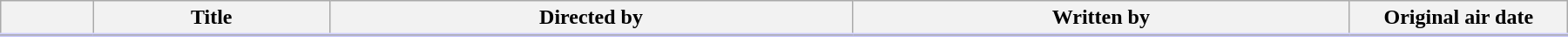<table class="plainrowheaders wikitable" style="width:95%; margin:auto; background:#FFF;">
<tr style="border-bottom: 3px solid #CCF;">
<th style="width:4em;"></th>
<th>Title</th>
<th>Directed by</th>
<th>Written by</th>
<th style="width:10em;">Original air date</th>
</tr>
<tr>
</tr>
</table>
